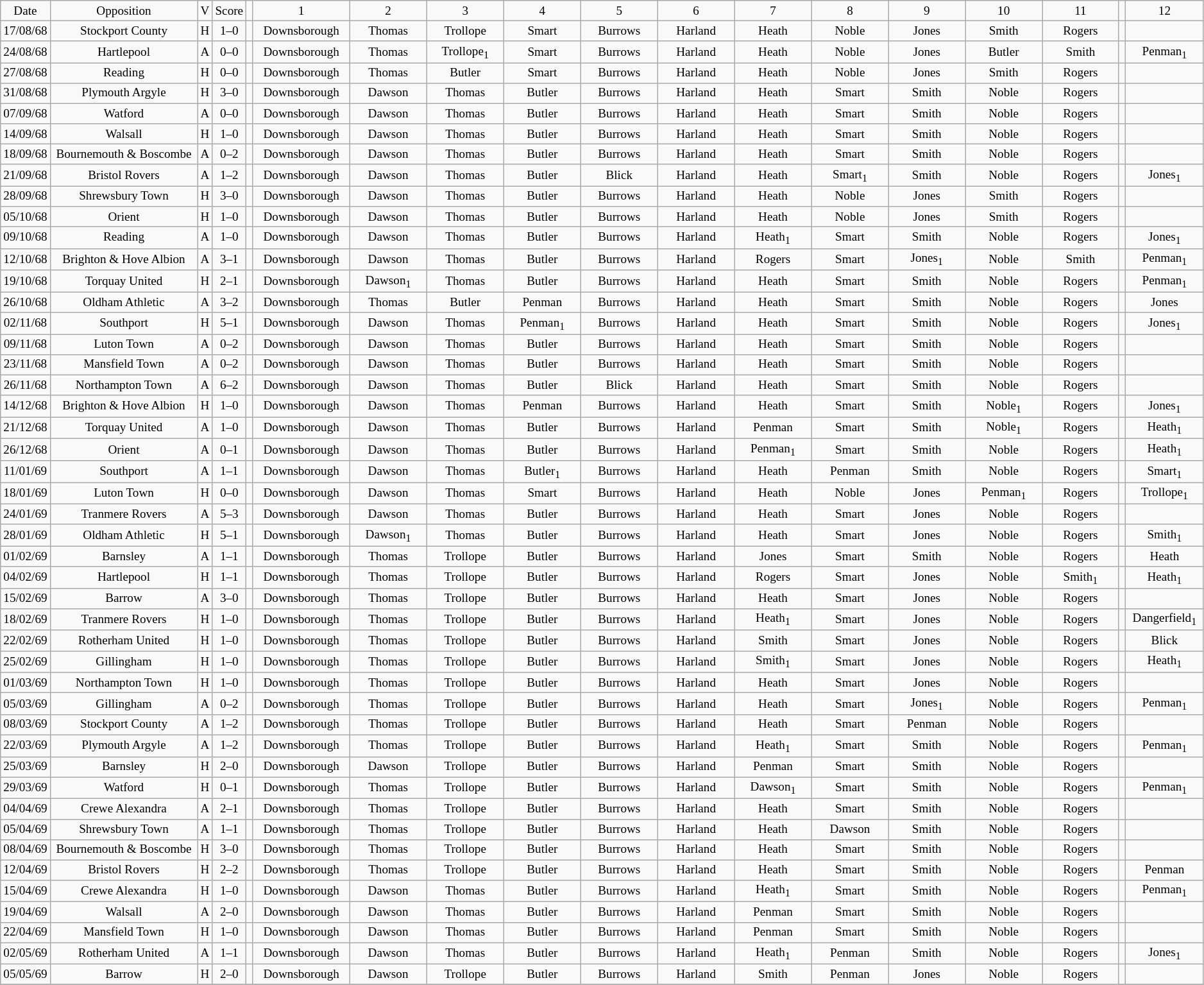<table class="wikitable" style="font-size: 80%; text-align: center;">
<tr style="text-align:center;">
<td style="width:10px; ">Date</td>
<td style="width:150px; ">Opposition</td>
<td style="width:5px; ">V</td>
<td style="width:5px; ">Score</td>
<td style="width:1px; text-align:center;"></td>
<td style="width:95px; ">1</td>
<td style="width:75px; ">2</td>
<td style="width:75px; ">3</td>
<td style="width:75px; ">4</td>
<td style="width:75px; ">5</td>
<td style="width:75px; ">6</td>
<td style="width:75px; ">7</td>
<td style="width:75px; ">8</td>
<td style="width:75px; ">9</td>
<td style="width:75px; ">10</td>
<td style="width:75px; ">11</td>
<td style="width:1px; text-align:center;"></td>
<td style="width:75px; ">12</td>
</tr>
<tr>
<td>17/08/68</td>
<td>Stockport County</td>
<td>H</td>
<td>1–0</td>
<td></td>
<td>Downsborough</td>
<td>Thomas</td>
<td>Trollope</td>
<td>Smart</td>
<td>Burrows</td>
<td>Harland</td>
<td>Heath</td>
<td>Noble</td>
<td>Jones</td>
<td>Smith</td>
<td>Rogers</td>
<td></td>
<td></td>
</tr>
<tr>
<td>24/08/68</td>
<td>Hartlepool</td>
<td>A</td>
<td>0–0</td>
<td></td>
<td>Downsborough</td>
<td>Thomas</td>
<td>Trollope<sub>1</sub></td>
<td>Smart</td>
<td>Burrows</td>
<td>Harland</td>
<td>Heath</td>
<td>Noble</td>
<td>Jones</td>
<td>Butler</td>
<td>Smith</td>
<td></td>
<td>Penman<sub>1</sub></td>
</tr>
<tr>
<td>27/08/68</td>
<td>Reading</td>
<td>H</td>
<td>0–0</td>
<td></td>
<td>Downsborough</td>
<td>Thomas</td>
<td>Butler</td>
<td>Smart</td>
<td>Burrows</td>
<td>Harland</td>
<td>Heath</td>
<td>Noble</td>
<td>Jones</td>
<td>Smith</td>
<td>Rogers</td>
<td></td>
<td></td>
</tr>
<tr>
<td>31/08/68</td>
<td>Plymouth Argyle</td>
<td>H</td>
<td>3–0</td>
<td></td>
<td>Downsborough</td>
<td>Dawson</td>
<td>Thomas</td>
<td>Butler</td>
<td>Burrows</td>
<td>Harland</td>
<td>Heath</td>
<td>Smart</td>
<td>Smith</td>
<td>Noble</td>
<td>Rogers</td>
<td></td>
<td></td>
</tr>
<tr>
<td>07/09/68</td>
<td>Watford</td>
<td>A</td>
<td>0–0</td>
<td></td>
<td>Downsborough</td>
<td>Dawson</td>
<td>Thomas</td>
<td>Butler</td>
<td>Burrows</td>
<td>Harland</td>
<td>Heath</td>
<td>Smart</td>
<td>Smith</td>
<td>Noble</td>
<td>Rogers</td>
<td></td>
<td></td>
</tr>
<tr>
<td>14/09/68</td>
<td>Walsall</td>
<td>H</td>
<td>1–0</td>
<td></td>
<td>Downsborough</td>
<td>Dawson</td>
<td>Thomas</td>
<td>Butler</td>
<td>Burrows</td>
<td>Harland</td>
<td>Heath</td>
<td>Smart</td>
<td>Smith</td>
<td>Noble</td>
<td>Rogers</td>
<td></td>
<td></td>
</tr>
<tr>
<td>18/09/68</td>
<td>Bournemouth & Boscombe</td>
<td>A</td>
<td>0–2</td>
<td></td>
<td>Downsborough</td>
<td>Dawson</td>
<td>Thomas</td>
<td>Butler</td>
<td>Burrows</td>
<td>Harland</td>
<td>Heath</td>
<td>Smart</td>
<td>Smith</td>
<td>Noble</td>
<td>Rogers</td>
<td></td>
<td></td>
</tr>
<tr>
<td>21/09/68</td>
<td>Bristol Rovers</td>
<td>A</td>
<td>1–2</td>
<td></td>
<td>Downsborough</td>
<td>Dawson</td>
<td>Thomas</td>
<td>Butler</td>
<td>Blick</td>
<td>Harland</td>
<td>Heath</td>
<td>Smart<sub>1</sub></td>
<td>Smith</td>
<td>Noble</td>
<td>Rogers</td>
<td></td>
<td>Jones<sub>1</sub></td>
</tr>
<tr>
<td>28/09/68</td>
<td>Shrewsbury Town</td>
<td>H</td>
<td>3–0</td>
<td></td>
<td>Downsborough</td>
<td>Dawson</td>
<td>Thomas</td>
<td>Butler</td>
<td>Burrows</td>
<td>Harland</td>
<td>Heath</td>
<td>Noble</td>
<td>Jones</td>
<td>Smith</td>
<td>Rogers</td>
<td></td>
<td></td>
</tr>
<tr>
<td>05/10/68</td>
<td>Orient</td>
<td>H</td>
<td>1–0</td>
<td></td>
<td>Downsborough</td>
<td>Dawson</td>
<td>Thomas</td>
<td>Butler</td>
<td>Burrows</td>
<td>Harland</td>
<td>Heath</td>
<td>Noble</td>
<td>Jones</td>
<td>Smith</td>
<td>Rogers</td>
<td></td>
<td></td>
</tr>
<tr>
<td>09/10/68</td>
<td>Reading</td>
<td>A</td>
<td>1–0</td>
<td></td>
<td>Downsborough</td>
<td>Dawson</td>
<td>Thomas</td>
<td>Butler</td>
<td>Burrows</td>
<td>Harland</td>
<td>Heath<sub>1</sub></td>
<td>Smart</td>
<td>Smith</td>
<td>Noble</td>
<td>Rogers</td>
<td></td>
<td>Jones<sub>1</sub></td>
</tr>
<tr>
<td>12/10/68</td>
<td>Brighton & Hove Albion</td>
<td>A</td>
<td>3–1</td>
<td></td>
<td>Downsborough</td>
<td>Dawson</td>
<td>Thomas</td>
<td>Butler</td>
<td>Burrows</td>
<td>Harland</td>
<td>Rogers</td>
<td>Smart</td>
<td>Jones<sub>1</sub></td>
<td>Noble</td>
<td>Smith</td>
<td></td>
<td>Penman<sub>1</sub></td>
</tr>
<tr>
<td>19/10/68</td>
<td>Torquay United</td>
<td>H</td>
<td>2–1</td>
<td></td>
<td>Downsborough</td>
<td>Dawson<sub>1</sub></td>
<td>Thomas</td>
<td>Butler</td>
<td>Burrows</td>
<td>Harland</td>
<td>Heath</td>
<td>Smart</td>
<td>Smith</td>
<td>Noble</td>
<td>Rogers</td>
<td></td>
<td>Penman<sub>1</sub></td>
</tr>
<tr>
<td>26/10/68</td>
<td>Oldham Athletic</td>
<td>A</td>
<td>3–2</td>
<td></td>
<td>Downsborough</td>
<td>Thomas</td>
<td>Butler</td>
<td>Penman</td>
<td>Burrows</td>
<td>Harland</td>
<td>Heath</td>
<td>Smart</td>
<td>Smith</td>
<td>Noble</td>
<td>Rogers</td>
<td></td>
<td>Jones</td>
</tr>
<tr>
<td>02/11/68</td>
<td>Southport</td>
<td>H</td>
<td>5–1</td>
<td></td>
<td>Downsborough</td>
<td>Dawson</td>
<td>Thomas</td>
<td>Penman<sub>1</sub></td>
<td>Burrows</td>
<td>Harland</td>
<td>Heath</td>
<td>Smart</td>
<td>Smith</td>
<td>Noble</td>
<td>Rogers</td>
<td></td>
<td>Jones<sub>1</sub></td>
</tr>
<tr>
<td>09/11/68</td>
<td>Luton Town</td>
<td>A</td>
<td>0–2</td>
<td></td>
<td>Downsborough</td>
<td>Dawson</td>
<td>Thomas</td>
<td>Butler</td>
<td>Burrows</td>
<td>Harland</td>
<td>Heath</td>
<td>Smart</td>
<td>Smith</td>
<td>Noble</td>
<td>Rogers</td>
<td></td>
<td></td>
</tr>
<tr>
<td>23/11/68</td>
<td>Mansfield Town</td>
<td>A</td>
<td>0–2</td>
<td></td>
<td>Downsborough</td>
<td>Dawson</td>
<td>Thomas</td>
<td>Butler</td>
<td>Burrows</td>
<td>Harland</td>
<td>Heath</td>
<td>Smart</td>
<td>Smith</td>
<td>Noble</td>
<td>Rogers</td>
<td></td>
<td></td>
</tr>
<tr>
<td>26/11/68</td>
<td>Northampton Town</td>
<td>A</td>
<td>6–2</td>
<td></td>
<td>Downsborough</td>
<td>Dawson</td>
<td>Thomas</td>
<td>Butler</td>
<td>Blick</td>
<td>Harland</td>
<td>Heath</td>
<td>Smart</td>
<td>Smith</td>
<td>Noble</td>
<td>Rogers</td>
<td></td>
<td></td>
</tr>
<tr>
<td>14/12/68</td>
<td>Brighton & Hove Albion</td>
<td>H</td>
<td>1–0</td>
<td></td>
<td>Downsborough</td>
<td>Dawson</td>
<td>Thomas</td>
<td>Penman</td>
<td>Burrows</td>
<td>Harland</td>
<td>Heath</td>
<td>Smart</td>
<td>Smith</td>
<td>Noble<sub>1</sub></td>
<td>Rogers</td>
<td></td>
<td>Jones<sub>1</sub></td>
</tr>
<tr>
<td>21/12/68</td>
<td>Torquay United</td>
<td>A</td>
<td>1–0</td>
<td></td>
<td>Downsborough</td>
<td>Dawson</td>
<td>Thomas</td>
<td>Butler</td>
<td>Burrows</td>
<td>Harland</td>
<td>Penman</td>
<td>Smart</td>
<td>Smith</td>
<td>Noble<sub>1</sub></td>
<td>Rogers</td>
<td></td>
<td>Heath<sub>1</sub></td>
</tr>
<tr>
<td>26/12/68</td>
<td>Orient</td>
<td>A</td>
<td>0–1</td>
<td></td>
<td>Downsborough</td>
<td>Dawson</td>
<td>Thomas</td>
<td>Butler</td>
<td>Burrows</td>
<td>Harland</td>
<td>Penman<sub>1</sub></td>
<td>Smart</td>
<td>Smith</td>
<td>Noble</td>
<td>Rogers</td>
<td></td>
<td>Heath<sub>1</sub></td>
</tr>
<tr>
<td>11/01/69</td>
<td>Southport</td>
<td>A</td>
<td>1–1</td>
<td></td>
<td>Downsborough</td>
<td>Dawson</td>
<td>Thomas</td>
<td>Butler<sub>1</sub></td>
<td>Burrows</td>
<td>Harland</td>
<td>Heath</td>
<td>Penman</td>
<td>Smith</td>
<td>Noble</td>
<td>Rogers</td>
<td></td>
<td>Smart<sub>1</sub></td>
</tr>
<tr>
<td>18/01/69</td>
<td>Luton Town</td>
<td>H</td>
<td>0–0</td>
<td></td>
<td>Downsborough</td>
<td>Dawson</td>
<td>Thomas</td>
<td>Smart</td>
<td>Burrows</td>
<td>Harland</td>
<td>Heath</td>
<td>Noble</td>
<td>Jones</td>
<td>Penman<sub>1</sub></td>
<td>Rogers</td>
<td></td>
<td>Trollope<sub>1</sub></td>
</tr>
<tr>
<td>24/01/69</td>
<td>Tranmere Rovers</td>
<td>A</td>
<td>5–3</td>
<td></td>
<td>Downsborough</td>
<td>Dawson</td>
<td>Thomas</td>
<td>Butler</td>
<td>Burrows</td>
<td>Harland</td>
<td>Heath</td>
<td>Smart</td>
<td>Jones</td>
<td>Noble</td>
<td>Rogers</td>
<td></td>
<td></td>
</tr>
<tr>
<td>28/01/69</td>
<td>Oldham Athletic</td>
<td>H</td>
<td>5–1</td>
<td></td>
<td>Downsborough</td>
<td>Dawson<sub>1</sub></td>
<td>Thomas</td>
<td>Butler</td>
<td>Burrows</td>
<td>Harland</td>
<td>Heath</td>
<td>Smart</td>
<td>Jones</td>
<td>Noble</td>
<td>Rogers</td>
<td></td>
<td>Smith<sub>1</sub></td>
</tr>
<tr>
<td>01/02/69</td>
<td>Barnsley</td>
<td>A</td>
<td>1–1</td>
<td></td>
<td>Downsborough</td>
<td>Thomas</td>
<td>Trollope</td>
<td>Butler</td>
<td>Burrows</td>
<td>Harland</td>
<td>Jones</td>
<td>Smart</td>
<td>Smith</td>
<td>Noble</td>
<td>Rogers</td>
<td></td>
<td>Heath</td>
</tr>
<tr>
<td>04/02/69</td>
<td>Hartlepool</td>
<td>H</td>
<td>1–1</td>
<td></td>
<td>Downsborough</td>
<td>Thomas</td>
<td>Trollope</td>
<td>Butler</td>
<td>Burrows</td>
<td>Harland</td>
<td>Rogers</td>
<td>Smart</td>
<td>Jones</td>
<td>Noble</td>
<td>Smith<sub>1</sub></td>
<td></td>
<td>Heath<sub>1</sub></td>
</tr>
<tr>
<td>15/02/69</td>
<td>Barrow</td>
<td>A</td>
<td>3–0</td>
<td></td>
<td>Downsborough</td>
<td>Thomas</td>
<td>Trollope</td>
<td>Butler</td>
<td>Burrows</td>
<td>Harland</td>
<td>Heath</td>
<td>Smart</td>
<td>Jones</td>
<td>Noble</td>
<td>Rogers</td>
<td></td>
<td></td>
</tr>
<tr>
<td>18/02/69</td>
<td>Tranmere Rovers</td>
<td>H</td>
<td>1–0</td>
<td></td>
<td>Downsborough</td>
<td>Thomas</td>
<td>Trollope</td>
<td>Butler</td>
<td>Burrows</td>
<td>Harland</td>
<td>Heath<sub>1</sub></td>
<td>Smart</td>
<td>Jones</td>
<td>Noble</td>
<td>Rogers</td>
<td></td>
<td>Dangerfield<sub>1</sub></td>
</tr>
<tr>
<td>22/02/69</td>
<td>Rotherham United</td>
<td>H</td>
<td>1–0</td>
<td></td>
<td>Downsborough</td>
<td>Thomas</td>
<td>Trollope</td>
<td>Butler</td>
<td>Burrows</td>
<td>Harland</td>
<td>Smith</td>
<td>Smart</td>
<td>Jones</td>
<td>Noble</td>
<td>Rogers</td>
<td></td>
<td>Blick</td>
</tr>
<tr>
<td>25/02/69</td>
<td>Gillingham</td>
<td>H</td>
<td>1–0</td>
<td></td>
<td>Downsborough</td>
<td>Thomas</td>
<td>Trollope</td>
<td>Butler</td>
<td>Burrows</td>
<td>Harland</td>
<td>Smith<sub>1</sub></td>
<td>Smart</td>
<td>Jones</td>
<td>Noble</td>
<td>Rogers</td>
<td></td>
<td>Heath<sub>1</sub></td>
</tr>
<tr>
<td>01/03/69</td>
<td>Northampton Town</td>
<td>H</td>
<td>1–0</td>
<td></td>
<td>Downsborough</td>
<td>Thomas</td>
<td>Trollope</td>
<td>Butler</td>
<td>Burrows</td>
<td>Harland</td>
<td>Heath</td>
<td>Smart</td>
<td>Jones</td>
<td>Noble</td>
<td>Rogers</td>
<td></td>
<td></td>
</tr>
<tr>
<td>05/03/69</td>
<td>Gillingham</td>
<td>A</td>
<td>0–2</td>
<td></td>
<td>Downsborough</td>
<td>Thomas</td>
<td>Trollope</td>
<td>Butler</td>
<td>Burrows</td>
<td>Harland</td>
<td>Heath</td>
<td>Smart</td>
<td>Jones<sub>1</sub></td>
<td>Noble</td>
<td>Rogers</td>
<td></td>
<td>Penman<sub>1</sub></td>
</tr>
<tr>
<td>08/03/69</td>
<td>Stockport County</td>
<td>A</td>
<td>1–2</td>
<td></td>
<td>Downsborough</td>
<td>Thomas</td>
<td>Trollope</td>
<td>Butler</td>
<td>Burrows</td>
<td>Harland</td>
<td>Heath</td>
<td>Smart</td>
<td>Penman</td>
<td>Noble</td>
<td>Rogers</td>
<td></td>
<td></td>
</tr>
<tr>
<td>22/03/69</td>
<td>Plymouth Argyle</td>
<td>A</td>
<td>1–2</td>
<td></td>
<td>Downsborough</td>
<td>Thomas</td>
<td>Trollope</td>
<td>Butler</td>
<td>Burrows</td>
<td>Harland</td>
<td>Heath<sub>1</sub></td>
<td>Smart</td>
<td>Smith</td>
<td>Noble</td>
<td>Rogers</td>
<td></td>
<td>Penman<sub>1</sub></td>
</tr>
<tr>
<td>25/03/69</td>
<td>Barnsley</td>
<td>H</td>
<td>2–0</td>
<td></td>
<td>Downsborough</td>
<td>Dawson</td>
<td>Trollope</td>
<td>Butler</td>
<td>Burrows</td>
<td>Harland</td>
<td>Penman</td>
<td>Smart</td>
<td>Smith</td>
<td>Noble</td>
<td>Rogers</td>
<td></td>
<td></td>
</tr>
<tr>
<td>29/03/69</td>
<td>Watford</td>
<td>H</td>
<td>0–1</td>
<td></td>
<td>Downsborough</td>
<td>Thomas</td>
<td>Trollope</td>
<td>Butler</td>
<td>Burrows</td>
<td>Harland</td>
<td>Dawson<sub>1</sub></td>
<td>Smart</td>
<td>Smith</td>
<td>Noble</td>
<td>Rogers</td>
<td></td>
<td>Penman<sub>1</sub></td>
</tr>
<tr>
<td>04/04/69</td>
<td>Crewe Alexandra</td>
<td>A</td>
<td>2–1</td>
<td></td>
<td>Downsborough</td>
<td>Thomas</td>
<td>Trollope</td>
<td>Butler</td>
<td>Burrows</td>
<td>Harland</td>
<td>Heath</td>
<td>Smart</td>
<td>Smith</td>
<td>Noble</td>
<td>Rogers</td>
<td></td>
<td></td>
</tr>
<tr>
<td>05/04/69</td>
<td>Shrewsbury Town</td>
<td>A</td>
<td>1–1</td>
<td></td>
<td>Downsborough</td>
<td>Thomas</td>
<td>Trollope</td>
<td>Butler</td>
<td>Burrows</td>
<td>Harland</td>
<td>Heath</td>
<td>Dawson</td>
<td>Smith</td>
<td>Noble</td>
<td>Rogers</td>
<td></td>
<td></td>
</tr>
<tr>
<td>08/04/69</td>
<td>Bournemouth & Boscombe</td>
<td>H</td>
<td>3–0</td>
<td></td>
<td>Downsborough</td>
<td>Thomas</td>
<td>Trollope</td>
<td>Butler</td>
<td>Burrows</td>
<td>Harland</td>
<td>Heath</td>
<td>Smart</td>
<td>Smith</td>
<td>Noble</td>
<td>Rogers</td>
<td></td>
<td></td>
</tr>
<tr>
<td>12/04/69</td>
<td>Bristol Rovers</td>
<td>H</td>
<td>2–2</td>
<td></td>
<td>Downsborough</td>
<td>Thomas</td>
<td>Trollope</td>
<td>Butler</td>
<td>Burrows</td>
<td>Harland</td>
<td>Heath</td>
<td>Smart</td>
<td>Smith</td>
<td>Noble</td>
<td>Rogers</td>
<td></td>
<td>Penman</td>
</tr>
<tr>
<td>15/04/69</td>
<td>Crewe Alexandra</td>
<td>H</td>
<td>1–0</td>
<td></td>
<td>Downsborough</td>
<td>Dawson</td>
<td>Thomas</td>
<td>Butler</td>
<td>Burrows</td>
<td>Harland</td>
<td>Heath<sub>1</sub></td>
<td>Smart</td>
<td>Smith</td>
<td>Noble</td>
<td>Rogers</td>
<td></td>
<td>Penman<sub>1</sub></td>
</tr>
<tr>
<td>19/04/69</td>
<td>Walsall</td>
<td>A</td>
<td>2–0</td>
<td></td>
<td>Downsborough</td>
<td>Dawson</td>
<td>Thomas</td>
<td>Butler</td>
<td>Burrows</td>
<td>Harland</td>
<td>Penman</td>
<td>Smart</td>
<td>Smith</td>
<td>Noble</td>
<td>Rogers</td>
<td></td>
<td></td>
</tr>
<tr>
<td>22/04/69</td>
<td>Mansfield Town</td>
<td>H</td>
<td>1–0</td>
<td></td>
<td>Downsborough</td>
<td>Dawson</td>
<td>Thomas</td>
<td>Butler</td>
<td>Burrows</td>
<td>Harland</td>
<td>Penman</td>
<td>Smart</td>
<td>Smith</td>
<td>Noble</td>
<td>Rogers</td>
<td></td>
<td></td>
</tr>
<tr>
<td>02/05/69</td>
<td>Rotherham United</td>
<td>A</td>
<td>1–1</td>
<td></td>
<td>Downsborough</td>
<td>Dawson</td>
<td>Thomas</td>
<td>Butler</td>
<td>Burrows</td>
<td>Harland</td>
<td>Heath<sub>1</sub></td>
<td>Penman</td>
<td>Smith</td>
<td>Noble</td>
<td>Rogers</td>
<td></td>
<td>Jones<sub>1</sub></td>
</tr>
<tr>
<td>05/05/69</td>
<td>Barrow</td>
<td>H</td>
<td>2–0</td>
<td></td>
<td>Downsborough</td>
<td>Dawson</td>
<td>Trollope</td>
<td>Butler</td>
<td>Burrows</td>
<td>Harland</td>
<td>Smith</td>
<td>Penman</td>
<td>Jones</td>
<td>Noble</td>
<td>Rogers</td>
<td></td>
<td></td>
</tr>
<tr>
</tr>
</table>
